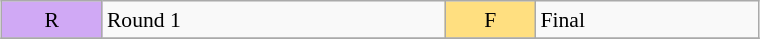<table class="wikitable" style="margin:0.5em auto; font-size:90%; line-height:1.25em;" width=40%;>
<tr>
<td bgcolor="#D0A9F5" align=center>R</td>
<td>Round 1</td>
<td bgcolor="#FFDF80" align=center>F</td>
<td>Final</td>
</tr>
<tr>
</tr>
</table>
